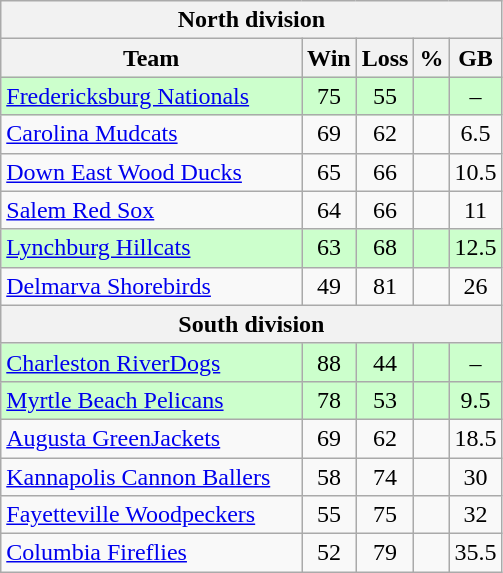<table class="wikitable">
<tr>
<th colspan="5">North division</th>
</tr>
<tr>
<th width="60%">Team</th>
<th>Win</th>
<th>Loss</th>
<th>%</th>
<th>GB</th>
</tr>
<tr align=center bgcolor=ccffcc>
<td align=left><a href='#'>Fredericksburg Nationals</a></td>
<td>75</td>
<td>55</td>
<td></td>
<td>–</td>
</tr>
<tr align=center>
<td align=left><a href='#'>Carolina Mudcats</a></td>
<td>69</td>
<td>62</td>
<td></td>
<td>6.5</td>
</tr>
<tr align=center>
<td align=left><a href='#'>Down East Wood Ducks</a></td>
<td>65</td>
<td>66</td>
<td></td>
<td>10.5</td>
</tr>
<tr align=center>
<td align=left><a href='#'>Salem Red Sox</a></td>
<td>64</td>
<td>66</td>
<td></td>
<td>11</td>
</tr>
<tr align=center bgcolor=ccffcc>
<td align=left><a href='#'>Lynchburg Hillcats</a></td>
<td>63</td>
<td>68</td>
<td></td>
<td>12.5</td>
</tr>
<tr align=center>
<td align=left><a href='#'>Delmarva Shorebirds</a></td>
<td>49</td>
<td>81</td>
<td></td>
<td>26</td>
</tr>
<tr>
<th colspan="5">South division</th>
</tr>
<tr align=center bgcolor=ccffcc>
<td align=left><a href='#'>Charleston RiverDogs</a></td>
<td>88</td>
<td>44</td>
<td></td>
<td>–</td>
</tr>
<tr align=center bgcolor=ccffcc>
<td align=left><a href='#'>Myrtle Beach Pelicans</a></td>
<td>78</td>
<td>53</td>
<td></td>
<td>9.5</td>
</tr>
<tr align=center>
<td align=left><a href='#'>Augusta GreenJackets</a></td>
<td>69</td>
<td>62</td>
<td></td>
<td>18.5</td>
</tr>
<tr align=center>
<td align=left><a href='#'>Kannapolis Cannon Ballers</a></td>
<td>58</td>
<td>74</td>
<td></td>
<td>30</td>
</tr>
<tr align=center>
<td align=left><a href='#'>Fayetteville Woodpeckers</a></td>
<td>55</td>
<td>75</td>
<td></td>
<td>32</td>
</tr>
<tr align=center>
<td align=left><a href='#'>Columbia Fireflies</a></td>
<td>52</td>
<td>79</td>
<td></td>
<td>35.5</td>
</tr>
</table>
